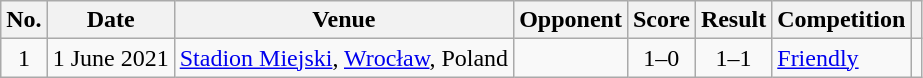<table class="wikitable sortable">
<tr>
<th scope="col">No.</th>
<th scope="col">Date</th>
<th scope="col">Venue</th>
<th scope="col">Opponent</th>
<th scope="col">Score</th>
<th scope="col">Result</th>
<th scope="col">Competition</th>
<th scope="col" class="unsortable"></th>
</tr>
<tr>
<td align="center">1</td>
<td>1 June 2021</td>
<td><a href='#'>Stadion Miejski</a>, <a href='#'>Wrocław</a>, Poland</td>
<td></td>
<td align="center">1–0</td>
<td align="center">1–1</td>
<td><a href='#'>Friendly</a></td>
<td></td>
</tr>
</table>
